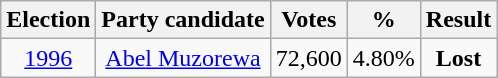<table class="wikitable" style="text-align:center">
<tr>
<th>Election</th>
<th>Party candidate</th>
<th><strong>Votes</strong></th>
<th><strong>%</strong></th>
<th>Result</th>
</tr>
<tr>
<td><a href='#'>1996</a></td>
<td><a href='#'>Abel Muzorewa</a></td>
<td>72,600</td>
<td>4.80%</td>
<td><strong>Lost</strong> </td>
</tr>
</table>
